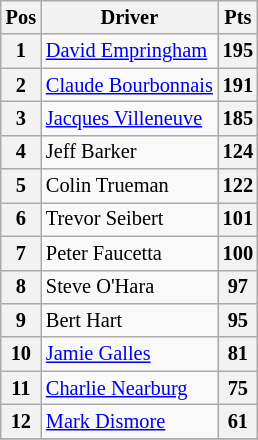<table class="wikitable" style="font-size: 85%;; text-align:center;">
<tr valign="top">
<th valign="middle">Pos</th>
<th valign="middle">Driver</th>
<th valign="middle">Pts</th>
</tr>
<tr>
<th>1</th>
<td align="left"> <a href='#'>David Empringham</a></td>
<th>195</th>
</tr>
<tr>
<th>2</th>
<td align="left"> <a href='#'>Claude Bourbonnais</a></td>
<th>191</th>
</tr>
<tr>
<th>3</th>
<td align="left"> <a href='#'>Jacques Villeneuve</a></td>
<th>185</th>
</tr>
<tr>
<th>4</th>
<td align="left"> Jeff Barker</td>
<th>124</th>
</tr>
<tr>
<th>5</th>
<td align="left"> Colin Trueman</td>
<th>122</th>
</tr>
<tr>
<th>6</th>
<td align="left"> Trevor Seibert</td>
<th>101</th>
</tr>
<tr>
<th>7</th>
<td align="left"> Peter Faucetta</td>
<th>100</th>
</tr>
<tr>
<th>8</th>
<td align="left"> Steve O'Hara</td>
<th>97</th>
</tr>
<tr>
<th>9</th>
<td align="left"> Bert Hart</td>
<th>95</th>
</tr>
<tr>
<th>10</th>
<td align="left"> <a href='#'>Jamie Galles</a></td>
<th>81</th>
</tr>
<tr>
<th>11</th>
<td align="left"> <a href='#'>Charlie Nearburg</a></td>
<th>75</th>
</tr>
<tr>
<th>12</th>
<td align="left"> <a href='#'>Mark Dismore</a></td>
<th>61</th>
</tr>
<tr>
</tr>
</table>
